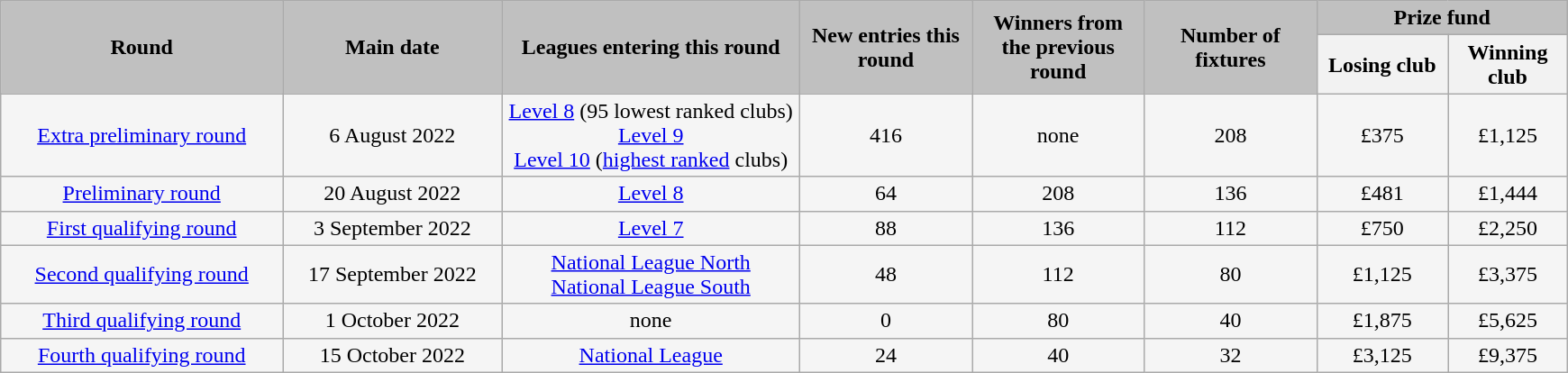<table class="wikitable" style="width: 1160px; background:WhiteSmoke; text-align:center">
<tr>
<td scope="col" rowspan="2" style="width: 18.00%; background:silver;"><strong>Round</strong></td>
<td scope="col" rowspan="2" style="width: 14.00%; background:silver;"><strong>Main date</strong></td>
<td scope="col" rowspan="2" style="width: 19.00%; background:silver;"><strong>Leagues entering this round</strong></td>
<td scope="col" rowspan="2" style="width: 11.00%; background:silver;"><strong>New entries this round</strong></td>
<td scope="col" rowspan="2" style="width: 11.00%; background:silver;"><strong>Winners from the previous round</strong></td>
<td scope="col" rowspan="2" style="width: 11.00%; background:silver;"><strong>Number of fixtures</strong></td>
<th scope="col" colspan="2" style="width: 18.00%; background:silver;"><strong>Prize fund</strong></th>
</tr>
<tr>
<th scope="col" background:silver;">Losing club</th>
<th scope="col" background:silver;">Winning club</th>
</tr>
<tr>
<td><a href='#'>Extra preliminary round</a></td>
<td>6 August 2022</td>
<td><a href='#'>Level 8</a> (95 lowest ranked clubs)<br><a href='#'>Level 9</a><br><a href='#'>Level 10</a> (<a href='#'>highest ranked</a> clubs)</td>
<td>416</td>
<td>none</td>
<td>208</td>
<td>£375</td>
<td>£1,125</td>
</tr>
<tr>
<td><a href='#'>Preliminary round</a></td>
<td>20 August 2022</td>
<td><a href='#'>Level 8</a></td>
<td>64</td>
<td>208</td>
<td>136</td>
<td>£481</td>
<td>£1,444</td>
</tr>
<tr>
<td><a href='#'>First qualifying round</a></td>
<td>3 September 2022</td>
<td><a href='#'>Level 7</a></td>
<td>88</td>
<td>136</td>
<td>112</td>
<td>£750</td>
<td>£2,250</td>
</tr>
<tr>
<td><a href='#'>Second qualifying round</a></td>
<td>17 September 2022</td>
<td><a href='#'>National League North<br>National League South</a></td>
<td>48</td>
<td>112</td>
<td>80</td>
<td>£1,125</td>
<td>£3,375</td>
</tr>
<tr>
<td><a href='#'>Third qualifying round</a></td>
<td>1 October 2022</td>
<td>none</td>
<td>0</td>
<td>80</td>
<td>40</td>
<td>£1,875</td>
<td>£5,625</td>
</tr>
<tr>
<td><a href='#'>Fourth qualifying round</a></td>
<td>15 October 2022</td>
<td><a href='#'>National League</a></td>
<td>24</td>
<td>40</td>
<td>32</td>
<td>£3,125</td>
<td>£9,375</td>
</tr>
</table>
